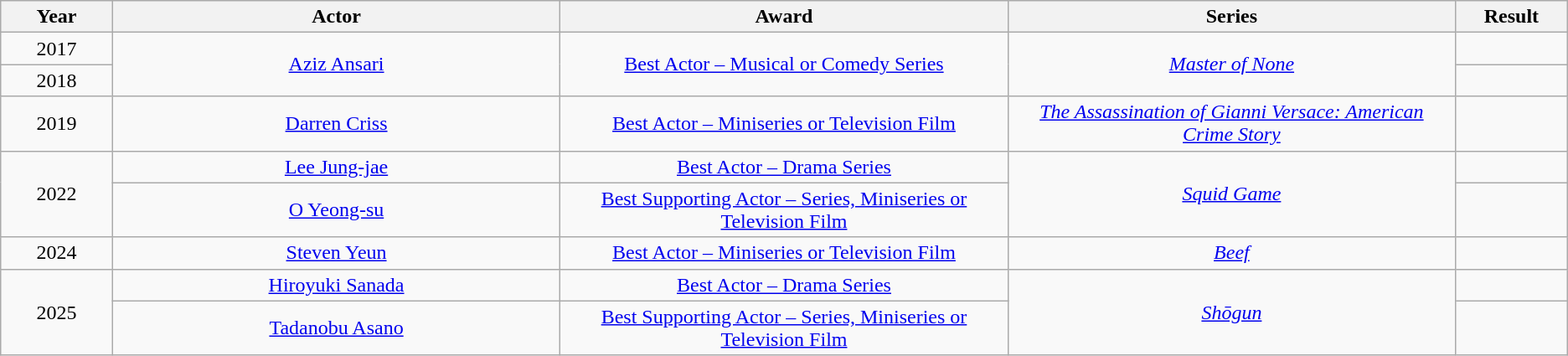<table class="wikitable" style="text-align: center">
<tr>
<th style="width:5%;">Year</th>
<th style="width:20%;">Actor</th>
<th style="width:20%;">Award</th>
<th style="width:20%;">Series</th>
<th style="width:5%;">Result</th>
</tr>
<tr>
<td>2017</td>
<td rowspan="2"><a href='#'>Aziz Ansari</a></td>
<td rowspan="2"><a href='#'>Best Actor – Musical or Comedy Series</a></td>
<td rowspan="2"><em><a href='#'>Master of None</a></em></td>
<td></td>
</tr>
<tr>
<td>2018</td>
<td></td>
</tr>
<tr>
<td>2019</td>
<td><a href='#'>Darren Criss</a></td>
<td><a href='#'>Best Actor – Miniseries or Television Film</a></td>
<td><em><a href='#'>The Assassination of Gianni Versace: American Crime Story</a></em></td>
<td></td>
</tr>
<tr>
<td rowspan="2">2022</td>
<td><a href='#'>Lee Jung-jae</a></td>
<td><a href='#'>Best Actor – Drama Series</a></td>
<td rowspan="2"><em><a href='#'>Squid Game</a></em></td>
<td></td>
</tr>
<tr>
<td><a href='#'>O Yeong-su</a></td>
<td><a href='#'>Best Supporting Actor – Series, Miniseries or Television Film</a></td>
<td></td>
</tr>
<tr>
<td>2024</td>
<td><a href='#'>Steven Yeun</a></td>
<td><a href='#'>Best Actor – Miniseries or Television Film</a></td>
<td><em><a href='#'>Beef</a></em></td>
<td></td>
</tr>
<tr>
<td rowspan="2">2025</td>
<td><a href='#'>Hiroyuki Sanada</a></td>
<td><a href='#'>Best Actor – Drama Series</a></td>
<td rowspan="2"><em><a href='#'>Shōgun</a></em></td>
<td></td>
</tr>
<tr>
<td><a href='#'>Tadanobu Asano</a></td>
<td><a href='#'>Best Supporting Actor – Series, Miniseries or Television Film</a></td>
<td></td>
</tr>
</table>
